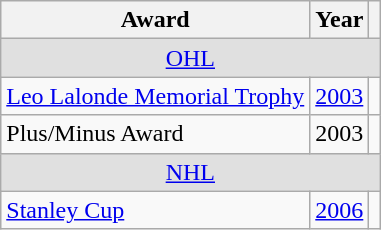<table class="wikitable">
<tr>
<th>Award</th>
<th>Year</th>
<th></th>
</tr>
<tr style="text-align:center; background:#e0e0e0;">
<td colspan="3"><a href='#'>OHL</a></td>
</tr>
<tr>
<td><a href='#'>Leo Lalonde Memorial Trophy</a></td>
<td><a href='#'>2003</a></td>
<td></td>
</tr>
<tr>
<td>Plus/Minus Award</td>
<td>2003</td>
<td></td>
</tr>
<tr style="text-align:center; background:#e0e0e0;">
<td colspan="3"><a href='#'>NHL</a></td>
</tr>
<tr>
<td><a href='#'>Stanley Cup</a></td>
<td><a href='#'>2006</a></td>
<td></td>
</tr>
</table>
